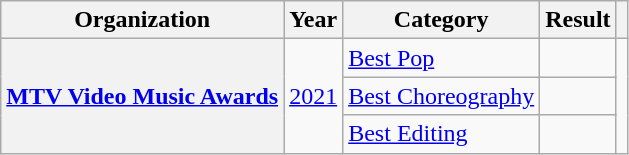<table class="wikitable sortable plainrowheaders" style="border:none; margin:0;">
<tr>
<th scope="col">Organization</th>
<th scope="col">Year</th>
<th scope="col">Category</th>
<th scope="col">Result</th>
<th scope="col" class="unsortable"></th>
</tr>
<tr>
<th rowspan="3" scope="row"><a href='#'>MTV Video Music Awards</a></th>
<td rowspan="3"><a href='#'>2021</a></td>
<td><a href='#'>Best Pop</a></td>
<td></td>
<td rowspan="3" style="text-align:center;"></td>
</tr>
<tr>
<td><a href='#'>Best Choreography</a></td>
<td></td>
</tr>
<tr>
<td><a href='#'>Best Editing</a></td>
<td></td>
</tr>
</table>
